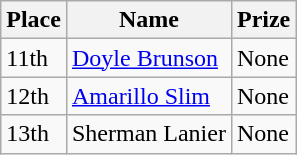<table class="wikitable">
<tr>
<th bgcolor="#FFEBAD">Place</th>
<th bgcolor="#FFEBAD">Name</th>
<th bgcolor="#FFEBAD">Prize</th>
</tr>
<tr>
<td>11th</td>
<td><a href='#'>Doyle Brunson</a></td>
<td>None</td>
</tr>
<tr>
<td>12th</td>
<td><a href='#'>Amarillo Slim</a></td>
<td>None</td>
</tr>
<tr>
<td>13th</td>
<td>Sherman Lanier</td>
<td>None</td>
</tr>
</table>
